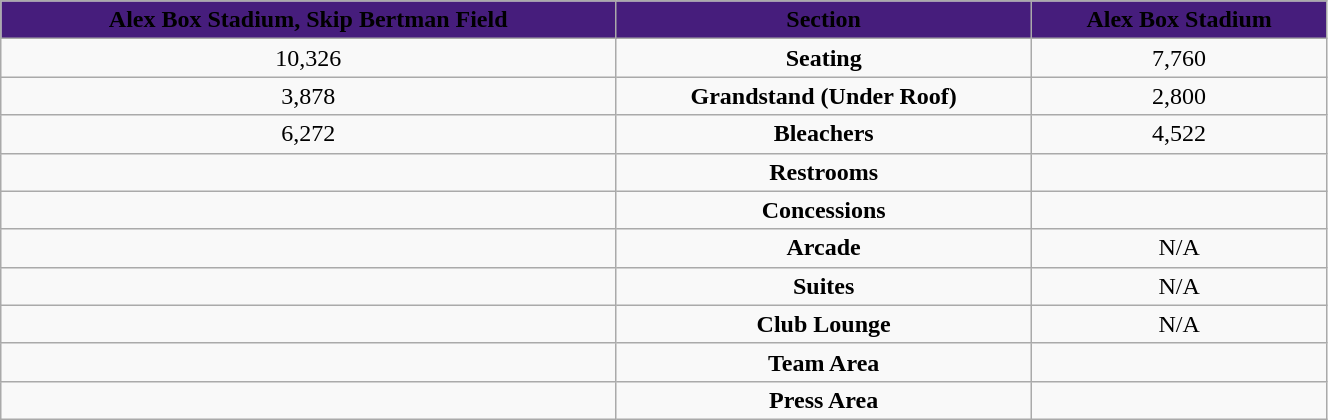<table class="wikitable" style="width:70%;" style="margin: 1em auto 1em auto;">
<tr>
<th style="background:#461d7c;" align="center"><span>Alex Box Stadium, Skip Bertman Field</span></th>
<th style="background:#461d7c;" align="center"><span>Section</span></th>
<th style="background:#461d7c;" align="center"><span>Alex Box Stadium</span></th>
</tr>
<tr style="text-align:center;">
<td>10,326</td>
<td><strong>Seating</strong></td>
<td>7,760</td>
</tr>
<tr style="text-align:center;">
<td>3,878</td>
<td><strong>Grandstand (Under Roof)</strong></td>
<td>2,800</td>
</tr>
<tr style="text-align:center;">
<td>6,272</td>
<td><strong>Bleachers</strong></td>
<td>4,522</td>
</tr>
<tr style="text-align:center;">
<td></td>
<td><strong>Restrooms</strong></td>
<td></td>
</tr>
<tr style="text-align:center;">
<td></td>
<td><strong>Concessions</strong></td>
<td></td>
</tr>
<tr style="text-align:center;">
<td></td>
<td><strong>Arcade</strong></td>
<td>N/A</td>
</tr>
<tr style="text-align:center;">
<td></td>
<td><strong>Suites</strong></td>
<td>N/A</td>
</tr>
<tr style="text-align:center;">
<td></td>
<td><strong>Club Lounge</strong></td>
<td>N/A</td>
</tr>
<tr style="text-align:center;">
<td></td>
<td><strong>Team Area</strong></td>
<td></td>
</tr>
<tr style="text-align:center;">
<td></td>
<td><strong>Press Area</strong></td>
<td></td>
</tr>
</table>
